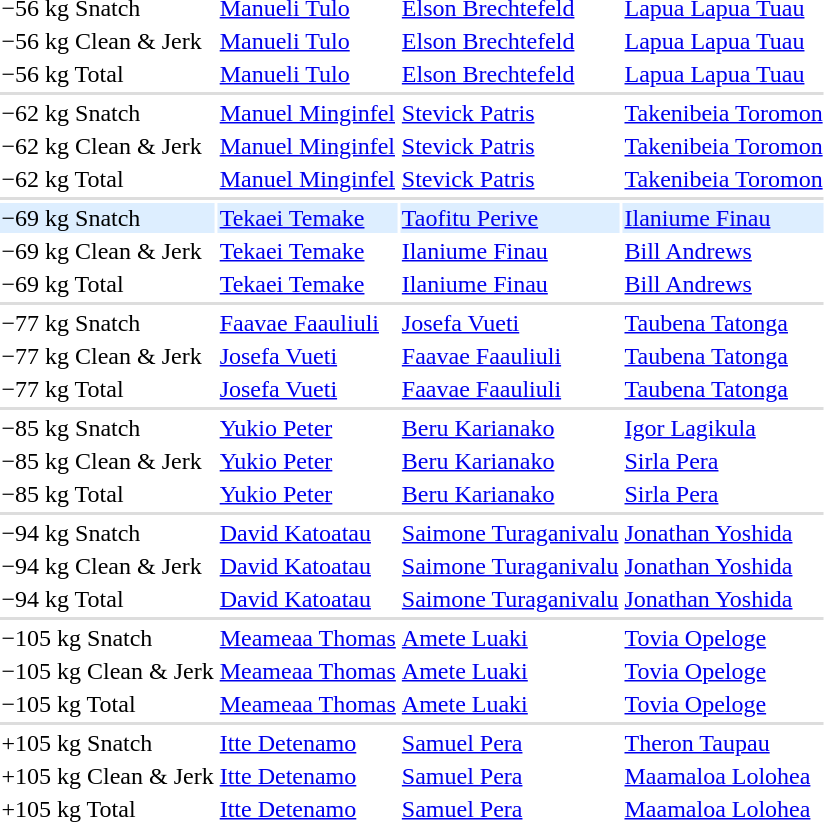<table>
<tr>
<td>−56 kg Snatch</td>
<td><a href='#'>Manueli Tulo</a><br></td>
<td><a href='#'>Elson Brechtefeld</a><br></td>
<td><a href='#'>Lapua Lapua Tuau</a><br></td>
</tr>
<tr>
<td>−56 kg Clean & Jerk</td>
<td><a href='#'>Manueli Tulo</a><br></td>
<td><a href='#'>Elson Brechtefeld</a><br></td>
<td><a href='#'>Lapua Lapua Tuau</a><br></td>
</tr>
<tr>
<td>−56 kg Total</td>
<td><a href='#'>Manueli Tulo</a><br></td>
<td><a href='#'>Elson Brechtefeld</a><br></td>
<td><a href='#'>Lapua Lapua Tuau</a><br></td>
</tr>
<tr bgcolor=#ddd>
<td colspan=4></td>
</tr>
<tr>
<td>−62 kg Snatch</td>
<td><a href='#'>Manuel Minginfel</a><br></td>
<td><a href='#'>Stevick Patris</a><br></td>
<td><a href='#'>Takenibeia Toromon</a><br></td>
</tr>
<tr>
<td>−62 kg Clean & Jerk</td>
<td><a href='#'>Manuel Minginfel</a><br></td>
<td><a href='#'>Stevick Patris</a><br></td>
<td><a href='#'>Takenibeia Toromon</a><br></td>
</tr>
<tr>
<td>−62 kg Total</td>
<td><a href='#'>Manuel Minginfel</a><br></td>
<td><a href='#'>Stevick Patris</a><br></td>
<td><a href='#'>Takenibeia Toromon</a><br></td>
</tr>
<tr bgcolor=#ddd>
<td colspan=5></td>
</tr>
<tr bgcolor=#def>
<td>−69 kg Snatch  </td>
<td><a href='#'>Tekaei Temake</a><br></td>
<td><a href='#'>Taofitu Perive</a><br></td>
<td><a href='#'>Ilaniume Finau</a> <br></td>
</tr>
<tr>
<td>−69 kg Clean & Jerk</td>
<td><a href='#'>Tekaei Temake</a><br></td>
<td><a href='#'>Ilaniume Finau</a><br></td>
<td><a href='#'>Bill Andrews</a><br></td>
</tr>
<tr>
<td>−69 kg Total</td>
<td><a href='#'>Tekaei Temake</a><br></td>
<td><a href='#'>Ilaniume Finau</a><br></td>
<td><a href='#'>Bill Andrews</a><br></td>
</tr>
<tr bgcolor=#ddd>
<td colspan=5></td>
</tr>
<tr>
<td>−77 kg Snatch</td>
<td><a href='#'>Faavae Faauliuli</a><br></td>
<td><a href='#'>Josefa Vueti</a><br></td>
<td><a href='#'>Taubena Tatonga</a><br></td>
</tr>
<tr>
<td>−77 kg Clean & Jerk</td>
<td><a href='#'>Josefa Vueti</a><br></td>
<td><a href='#'>Faavae Faauliuli</a><br></td>
<td><a href='#'>Taubena Tatonga</a><br></td>
</tr>
<tr>
<td>−77 kg Total</td>
<td><a href='#'>Josefa Vueti</a><br></td>
<td><a href='#'>Faavae Faauliuli</a><br></td>
<td><a href='#'>Taubena Tatonga</a><br></td>
</tr>
<tr bgcolor=#ddd>
<td colspan=5></td>
</tr>
<tr>
<td>−85 kg Snatch</td>
<td><a href='#'>Yukio Peter</a><br></td>
<td><a href='#'>Beru Karianako</a><br></td>
<td><a href='#'>Igor Lagikula</a><br></td>
</tr>
<tr>
<td>−85 kg Clean & Jerk</td>
<td><a href='#'>Yukio Peter</a><br></td>
<td><a href='#'>Beru Karianako</a><br></td>
<td><a href='#'>Sirla Pera</a><br></td>
</tr>
<tr>
<td>−85 kg Total</td>
<td><a href='#'>Yukio Peter</a><br></td>
<td><a href='#'>Beru Karianako</a><br></td>
<td><a href='#'>Sirla Pera</a><br></td>
</tr>
<tr bgcolor=#ddd>
<td colspan=5></td>
</tr>
<tr>
<td>−94 kg Snatch</td>
<td><a href='#'>David Katoatau</a><br></td>
<td><a href='#'>Saimone Turaganivalu</a><br></td>
<td><a href='#'>Jonathan Yoshida</a><br></td>
</tr>
<tr>
<td>−94 kg Clean & Jerk</td>
<td><a href='#'>David Katoatau</a><br></td>
<td><a href='#'>Saimone Turaganivalu</a><br></td>
<td><a href='#'>Jonathan Yoshida</a><br></td>
</tr>
<tr>
<td>−94 kg Total</td>
<td><a href='#'>David Katoatau</a><br></td>
<td><a href='#'>Saimone Turaganivalu</a><br></td>
<td><a href='#'>Jonathan Yoshida</a><br></td>
</tr>
<tr bgcolor=#ddd>
<td colspan=5></td>
</tr>
<tr>
<td>−105 kg Snatch</td>
<td><a href='#'>Meameaa Thomas</a><br></td>
<td><a href='#'>Amete Luaki</a><br></td>
<td><a href='#'>Tovia Opeloge</a><br></td>
</tr>
<tr>
<td>−105 kg Clean & Jerk</td>
<td><a href='#'>Meameaa Thomas</a><br></td>
<td><a href='#'>Amete Luaki</a><br></td>
<td><a href='#'>Tovia Opeloge</a><br></td>
</tr>
<tr>
<td>−105 kg Total</td>
<td><a href='#'>Meameaa Thomas</a><br></td>
<td><a href='#'>Amete Luaki</a><br></td>
<td><a href='#'>Tovia Opeloge</a><br></td>
</tr>
<tr bgcolor=#ddd>
<td colspan=5></td>
</tr>
<tr>
<td>+105 kg Snatch</td>
<td><a href='#'>Itte Detenamo</a><br></td>
<td><a href='#'>Samuel Pera</a><br></td>
<td><a href='#'>Theron Taupau</a><br></td>
</tr>
<tr>
<td>+105 kg Clean & Jerk</td>
<td><a href='#'>Itte Detenamo</a><br></td>
<td><a href='#'>Samuel Pera</a><br></td>
<td><a href='#'>Maamaloa Lolohea</a><br></td>
</tr>
<tr>
<td>+105 kg Total</td>
<td><a href='#'>Itte Detenamo</a><br></td>
<td><a href='#'>Samuel Pera</a><br></td>
<td><a href='#'>Maamaloa Lolohea</a><br></td>
</tr>
</table>
